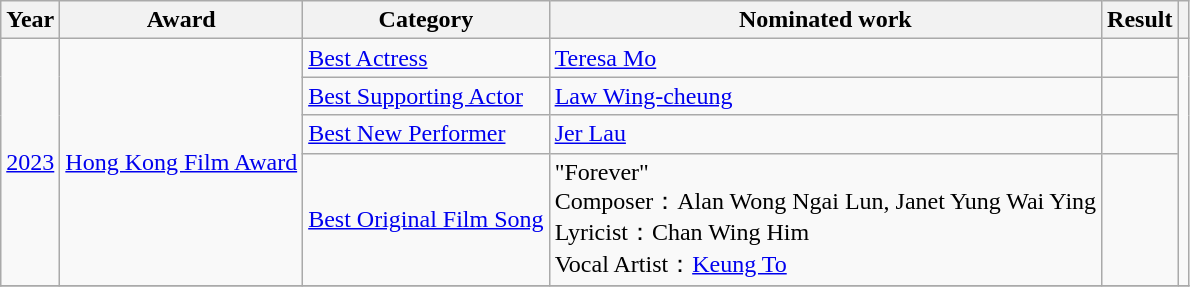<table class="wikitable sortable" style="text-align:left;">
<tr>
<th>Year</th>
<th>Award</th>
<th>Category</th>
<th>Nominated work</th>
<th>Result</th>
<th scope="col" class="unsortable"></th>
</tr>
<tr>
<td rowspan=4><a href='#'>2023</a></td>
<td rowspan=4><a href='#'>Hong Kong Film Award</a></td>
<td><a href='#'>Best Actress</a></td>
<td><a href='#'>Teresa Mo</a></td>
<td></td>
<td align="center" rowspan=4></td>
</tr>
<tr>
<td><a href='#'>Best Supporting Actor</a></td>
<td><a href='#'>Law Wing-cheung</a></td>
<td></td>
</tr>
<tr>
<td><a href='#'>Best New Performer</a></td>
<td><a href='#'>Jer Lau</a></td>
<td></td>
</tr>
<tr>
<td><a href='#'>Best Original Film Song</a></td>
<td>"Forever"<br>Composer：Alan Wong Ngai Lun, Janet Yung Wai Ying<br>Lyricist：Chan Wing Him<br>Vocal Artist：<a href='#'>Keung To</a></td>
<td></td>
</tr>
<tr>
</tr>
</table>
